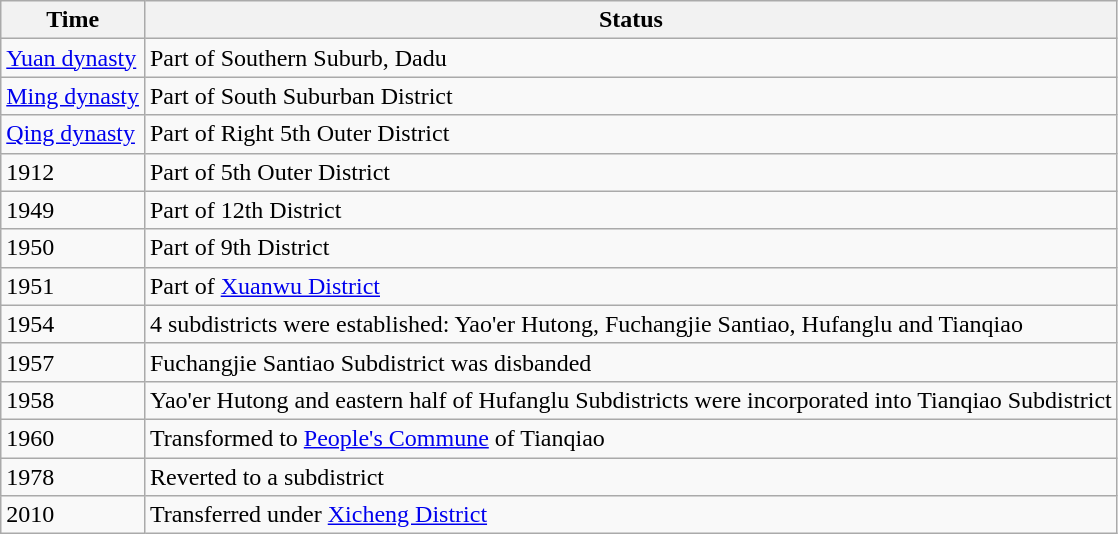<table class="wikitable">
<tr>
<th>Time</th>
<th>Status</th>
</tr>
<tr>
<td><a href='#'>Yuan dynasty</a></td>
<td>Part of Southern Suburb, Dadu</td>
</tr>
<tr>
<td><a href='#'>Ming dynasty</a></td>
<td>Part of South Suburban District</td>
</tr>
<tr>
<td><a href='#'>Qing dynasty</a></td>
<td>Part of Right 5th Outer District</td>
</tr>
<tr>
<td>1912</td>
<td>Part of 5th Outer District</td>
</tr>
<tr>
<td>1949</td>
<td>Part of 12th District</td>
</tr>
<tr>
<td>1950</td>
<td>Part of 9th District</td>
</tr>
<tr>
<td>1951</td>
<td>Part of <a href='#'>Xuanwu District</a></td>
</tr>
<tr>
<td>1954</td>
<td>4 subdistricts were established: Yao'er Hutong, Fuchangjie Santiao, Hufanglu and Tianqiao</td>
</tr>
<tr>
<td>1957</td>
<td>Fuchangjie Santiao Subdistrict was disbanded</td>
</tr>
<tr>
<td>1958</td>
<td>Yao'er Hutong and eastern half of Hufanglu Subdistricts were incorporated into Tianqiao Subdistrict</td>
</tr>
<tr>
<td>1960</td>
<td>Transformed to <a href='#'>People's Commune</a> of Tianqiao</td>
</tr>
<tr>
<td>1978</td>
<td>Reverted to a subdistrict</td>
</tr>
<tr>
<td>2010</td>
<td>Transferred under <a href='#'>Xicheng District</a></td>
</tr>
</table>
